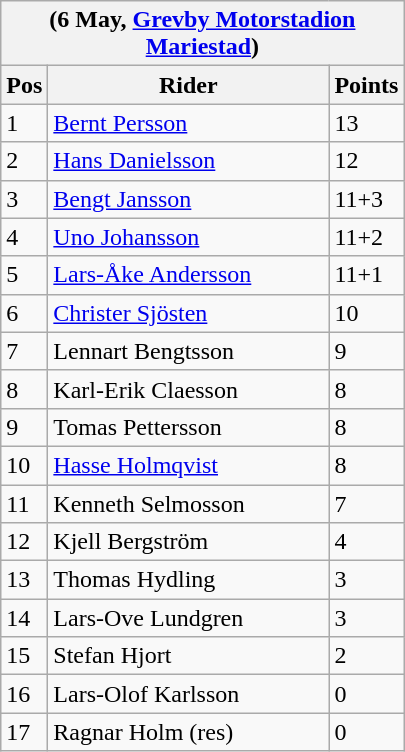<table class="wikitable">
<tr>
<th colspan="6">(6 May, <a href='#'>Grevby Motorstadion</a><br> <a href='#'>Mariestad</a>)</th>
</tr>
<tr>
<th width=20>Pos</th>
<th width=180>Rider</th>
<th width=40>Points</th>
</tr>
<tr>
<td>1</td>
<td style="text-align:left;"><a href='#'>Bernt Persson</a></td>
<td>13</td>
</tr>
<tr>
<td>2</td>
<td style="text-align:left;"><a href='#'>Hans Danielsson</a></td>
<td>12</td>
</tr>
<tr>
<td>3</td>
<td style="text-align:left;"><a href='#'>Bengt Jansson</a></td>
<td>11+3</td>
</tr>
<tr>
<td>4</td>
<td style="text-align:left;"><a href='#'>Uno Johansson</a></td>
<td>11+2</td>
</tr>
<tr>
<td>5</td>
<td style="text-align:left;"><a href='#'>Lars-Åke Andersson</a></td>
<td>11+1</td>
</tr>
<tr>
<td>6</td>
<td style="text-align:left;"><a href='#'>Christer Sjösten</a></td>
<td>10</td>
</tr>
<tr>
<td>7</td>
<td style="text-align:left;">Lennart Bengtsson</td>
<td>9</td>
</tr>
<tr>
<td>8</td>
<td style="text-align:left;">Karl-Erik Claesson</td>
<td>8</td>
</tr>
<tr>
<td>9</td>
<td style="text-align:left;">Tomas Pettersson</td>
<td>8</td>
</tr>
<tr>
<td>10</td>
<td style="text-align:left;"><a href='#'>Hasse Holmqvist</a></td>
<td>8</td>
</tr>
<tr>
<td>11</td>
<td style="text-align:left;">Kenneth Selmosson</td>
<td>7</td>
</tr>
<tr>
<td>12</td>
<td style="text-align:left;">Kjell Bergström</td>
<td>4</td>
</tr>
<tr>
<td>13</td>
<td style="text-align:left;">Thomas Hydling</td>
<td>3</td>
</tr>
<tr>
<td>14</td>
<td style="text-align:left;">Lars-Ove Lundgren</td>
<td>3</td>
</tr>
<tr>
<td>15</td>
<td style="text-align:left;">Stefan Hjort</td>
<td>2</td>
</tr>
<tr>
<td>16</td>
<td style="text-align:left;">Lars-Olof Karlsson</td>
<td>0</td>
</tr>
<tr>
<td>17</td>
<td style="text-align:left;">Ragnar Holm (res)</td>
<td>0</td>
</tr>
</table>
